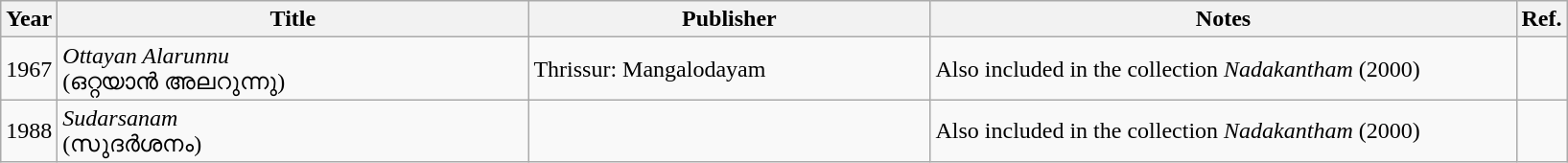<table class="wikitable">
<tr>
<th>Year</th>
<th ! style=width:20em>Title</th>
<th ! style=width:17em>Publisher</th>
<th ! style=width:25em>Notes</th>
<th>Ref.</th>
</tr>
<tr>
<td>1967</td>
<td><em> Ottayan Alarunnu</em><br>(ഒറ്റയാൻ അലറുന്നു)</td>
<td>Thrissur: Mangalodayam</td>
<td>Also included in the collection <em>Nadakantham</em> (2000)</td>
<td></td>
</tr>
<tr>
<td>1988</td>
<td><em>Sudarsanam</em><br>(സുദർശനം)</td>
<td></td>
<td>Also included in the collection <em>Nadakantham</em> (2000)</td>
<td></td>
</tr>
</table>
